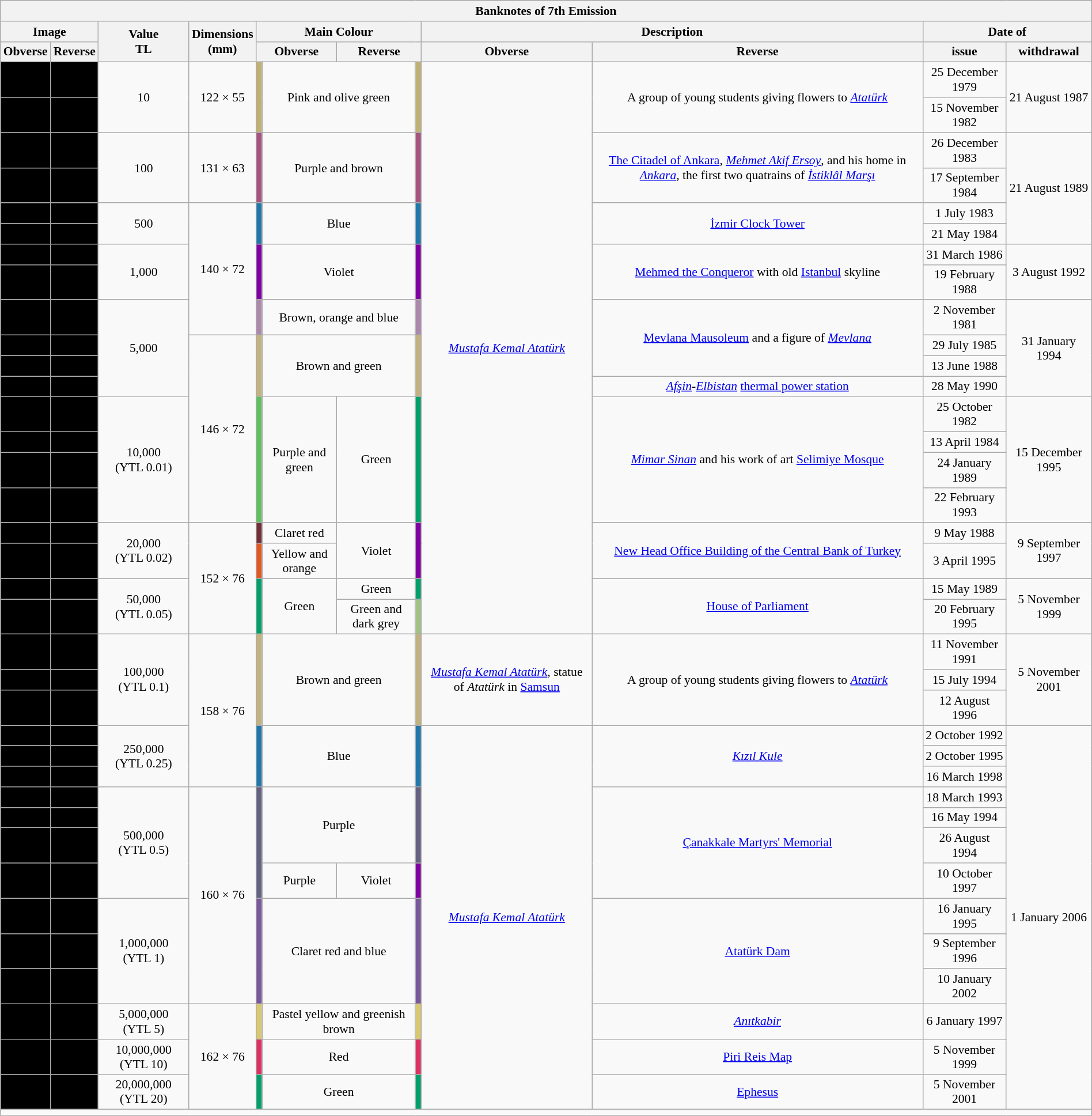<table class="wikitable collapsible autocollapse" style="font-size: 90%; width: 100%">
<tr>
<th colspan="14" style="text-align: center">Banknotes of 7th Emission </th>
</tr>
<tr style="text-align: center">
<th colspan="2">Image</th>
<th rowspan="2">Value<br>TL</th>
<th rowspan="2">Dimensions<br>(mm)</th>
<th colspan="4">Main Colour</th>
<th colspan="2">Description</th>
<th colspan="2">Date of</th>
</tr>
<tr>
<th>Obverse</th>
<th>Reverse</th>
<th colspan="2">Obverse</th>
<th colspan="2">Reverse</th>
<th>Obverse</th>
<th>Reverse</th>
<th>issue</th>
<th>withdrawal</th>
</tr>
<tr style="text-align:center;">
<td style="background:#000;"></td>
<td style="background:#000;"></td>
<td rowspan="2">10</td>
<td rowspan="2">122 × 55</td>
<td style="background:#c0b073;" rowspan="2"></td>
<td rowspan="2" colspan="2">Pink and olive green</td>
<td style="background:#c0b073;" rowspan="2"></td>
<td rowspan="20"><em><a href='#'>Mustafa Kemal Atatürk</a></em></td>
<td rowspan="2">A group of young students giving flowers to <em><a href='#'>Atatürk</a></em></td>
<td>25 December 1979</td>
<td rowspan="2">21 August 1987</td>
</tr>
<tr style="text-align:center;">
<td style="background:#000;"></td>
<td style="background:#000;"></td>
<td>15 November 1982</td>
</tr>
<tr style="text-align:center;">
<td style="background:#000;"></td>
<td style="background:#000;"></td>
<td rowspan="2">100</td>
<td rowspan="2">131 × 63</td>
<td style="background:#a65380;" rowspan="2"></td>
<td colspan="2" rowspan="2">Purple and brown</td>
<td style="background:#a65380;" rowspan="2"></td>
<td rowspan="2"><a href='#'>The Citadel of Ankara</a>, <em><a href='#'>Mehmet Akif Ersoy</a></em>, and his home in <em><a href='#'>Ankara</a></em>, the first two quatrains of <em><a href='#'>İstiklâl Marşı</a></em></td>
<td>26 December 1983</td>
<td rowspan="4">21 August 1989</td>
</tr>
<tr style="text-align:center;">
<td style="background:#000;"></td>
<td style="background:#000;"></td>
<td>17 September 1984</td>
</tr>
<tr style="text-align:center;">
<td style="background:#000;"></td>
<td style="background:#000;"></td>
<td rowspan="2">500</td>
<td rowspan="5">140 × 72</td>
<td style="background:#2277aa;" rowspan="2"></td>
<td colspan="2" rowspan="2">Blue</td>
<td style="background:#2277aa;" rowspan="2"></td>
<td rowspan="2"><a href='#'>İzmir Clock Tower</a></td>
<td>1 July 1983</td>
</tr>
<tr style="text-align:center;">
<td style="background:#000;"></td>
<td style="background:#000;"></td>
<td>21 May 1984</td>
</tr>
<tr style="text-align:center;">
<td style="background:#000;"></td>
<td style="background:#000;"></td>
<td rowspan="2">1,000</td>
<td style="background:#8000a3;" rowspan="2"></td>
<td rowspan="2" colspan="2">Violet</td>
<td style="background:#8000a3;" rowspan="2"></td>
<td rowspan="2"><a href='#'>Mehmed the Conqueror</a> with old <a href='#'>Istanbul</a> skyline</td>
<td>31 March 1986</td>
<td rowspan="2">3 August 1992</td>
</tr>
<tr style="text-align:center;">
<td style="background:#000;"></td>
<td style="background:#000;"></td>
<td>19 February 1988</td>
</tr>
<tr style="text-align:center;">
<td style="background:#000;"></td>
<td style="background:#000;"></td>
<td rowspan="4">5,000</td>
<td style="background:#ac88ac;"></td>
<td colspan="2">Brown, orange and blue</td>
<td style="background:#ac88ac;"></td>
<td rowspan="3"><a href='#'>Mevlana Mausoleum</a> and a figure of <em><a href='#'>Mevlana</a></em></td>
<td>2 November 1981</td>
<td rowspan="4">31 January 1994</td>
</tr>
<tr style="text-align:center;">
<td style="background:#000;"></td>
<td style="background:#000;"></td>
<td rowspan="7">146 × 72</td>
<td style="background:#c2b280;" rowspan="3"></td>
<td colspan="2" rowspan="3">Brown and green</td>
<td style="background:#c2b280;" rowspan="3"></td>
<td>29 July 1985</td>
</tr>
<tr style="text-align:center;">
<td style="background:#000;"></td>
<td style="background:#000;"></td>
<td>13 June 1988</td>
</tr>
<tr style="text-align:center;">
<td style="background:#000;"></td>
<td style="background:#000;"></td>
<td><em><a href='#'>Afşin</a>-<a href='#'>Elbistan</a></em> <a href='#'>thermal power station</a></td>
<td>28 May 1990</td>
</tr>
<tr style="text-align:center;">
<td style="background:#000;"></td>
<td style="background:#000;"></td>
<td rowspan="4">10,000 (YTL 0.01)</td>
<td style="background:#60bf60;" rowspan="4"></td>
<td rowspan="4">Purple and green</td>
<td rowspan="4">Green</td>
<td style="background:#009f6b;" rowspan="4"></td>
<td rowspan="4"><em><a href='#'>Mimar Sinan</a></em> and his work of art <a href='#'>Selimiye Mosque</a></td>
<td>25 October 1982</td>
<td rowspan="4">15 December 1995</td>
</tr>
<tr style="text-align:center;">
<td style="background:#000;"></td>
<td style="background:#000;"></td>
<td>13 April 1984</td>
</tr>
<tr style="text-align:center;">
<td style="background:#000;"></td>
<td style="background:#000;"></td>
<td>24 January 1989</td>
</tr>
<tr style="text-align:center;">
<td style="background:#000;"></td>
<td style="background:#000;"></td>
<td>22 February 1993</td>
</tr>
<tr style="text-align:center;">
<td style="background:#000;"></td>
<td style="background:#000;"></td>
<td rowspan="2">20,000 (YTL 0.02)</td>
<td rowspan="4">152 × 76</td>
<td style="background:#722f37;"></td>
<td>Claret red</td>
<td rowspan="2">Violet</td>
<td style="background:#8000a3;" rowspan="2"></td>
<td rowspan="2"><a href='#'>New Head Office Building of the Central Bank of Turkey</a></td>
<td>9 May 1988</td>
<td rowspan="2">9 September 1997</td>
</tr>
<tr style="text-align:center;">
<td style="background:#000;"></td>
<td style="background:#000;"></td>
<td style="background:#e25822;"></td>
<td>Yellow and orange</td>
<td>3 April 1995</td>
</tr>
<tr style="text-align:center;">
<td style="background:#000;"></td>
<td style="background:#000;"></td>
<td rowspan="2">50,000 (YTL 0.05)</td>
<td style="background:#009f6b;" rowspan="2"></td>
<td rowspan="2">Green</td>
<td>Green</td>
<td style="background:#009f6b;"></td>
<td rowspan="2"><a href='#'>House of Parliament</a></td>
<td>15 May 1989</td>
<td rowspan="2">5 November 1999</td>
</tr>
<tr style="text-align:center;">
<td style="background:#000;"></td>
<td style="background:#000;"></td>
<td>Green and dark grey</td>
<td style="background:#a1c284;"></td>
<td>20 February 1995</td>
</tr>
<tr style="text-align:center;">
<td style="background:#000;"></td>
<td style="background:#000;"></td>
<td rowspan="3">100,000 (YTL 0.1)</td>
<td rowspan="6">158 × 76</td>
<td style="background:#c2b280;" rowspan="3"></td>
<td rowspan="3" colspan="2">Brown and green</td>
<td style="background:#c2b280;" rowspan="3"></td>
<td rowspan="3"><em><a href='#'>Mustafa Kemal Atatürk</a></em>, statue of <em>Atatürk</em> in <a href='#'>Samsun</a></td>
<td rowspan="3">A group of young students giving flowers to <em><a href='#'>Atatürk</a></em></td>
<td>11 November 1991</td>
<td rowspan="3">5 November 2001</td>
</tr>
<tr style="text-align:center;">
<td style="background:#000;"></td>
<td style="background:#000;"></td>
<td>15 July 1994</td>
</tr>
<tr style="text-align:center;">
<td style="background:#000;"></td>
<td style="background:#000;"></td>
<td>12 August 1996</td>
</tr>
<tr style="text-align:center;">
<td style="background:#000;"></td>
<td style="background:#000;"></td>
<td rowspan="3">250,000 (YTL 0.25)</td>
<td style="background:#2277aa;" rowspan="3"></td>
<td rowspan="3" colspan="2">Blue</td>
<td style="background:#2277aa;" rowspan="3"></td>
<td rowspan="13"><em><a href='#'>Mustafa Kemal Atatürk</a></em></td>
<td rowspan="3"><em><a href='#'>Kızıl Kule</a></em></td>
<td>2 October 1992</td>
<td rowspan="13">1 January 2006</td>
</tr>
<tr style="text-align:center;">
<td style="background:#000;"></td>
<td style="background:#000;"></td>
<td>2 October 1995</td>
</tr>
<tr style="text-align:center;">
<td style="background:#000;"></td>
<td style="background:#000;"></td>
<td>16 March 1998</td>
</tr>
<tr style="text-align:center;">
<td style="background:#000;"></td>
<td style="background:#000;"></td>
<td rowspan="4">500,000 (YTL 0.5)</td>
<td rowspan="7">160 × 76</td>
<td style="background:#656182;" rowspan="4"></td>
<td rowspan="3" colspan="2">Purple</td>
<td style="background:#656182;" rowspan="3"></td>
<td rowspan="4"><a href='#'>Çanakkale Martyrs' Memorial</a></td>
<td>18 March 1993</td>
</tr>
<tr style="text-align:center;">
<td style="background:#000;"></td>
<td style="background:#000;"></td>
<td>16 May 1994</td>
</tr>
<tr style="text-align:center;">
<td style="background:#000;"></td>
<td style="background:#000;"></td>
<td>26 August 1994</td>
</tr>
<tr style="text-align:center;">
<td style="background:#000;"></td>
<td style="background:#000;"></td>
<td>Purple</td>
<td>Violet</td>
<td style="background:#8000a3;"></td>
<td>10 October 1997</td>
</tr>
<tr style="text-align:center;">
<td style="background:#000;"></td>
<td style="background:#000;"></td>
<td rowspan="3">1,000,000 (YTL 1)</td>
<td style="background:#79589b;" rowspan="3"></td>
<td rowspan="3" colspan="2">Claret red and blue</td>
<td style="background:#79589b;" rowspan="3"></td>
<td rowspan="3"><a href='#'>Atatürk Dam</a></td>
<td>16 January 1995</td>
</tr>
<tr style="text-align:center;">
<td style="background:#000;"></td>
<td style="background:#000;"></td>
<td>9 September 1996</td>
</tr>
<tr style="text-align:center;">
<td style="background:#000;"></td>
<td style="background:#000;"></td>
<td>10 January 2002</td>
</tr>
<tr style="text-align:center;">
<td style="background:#000;"></td>
<td style="background:#000;"></td>
<td>5,000,000 (YTL 5)</td>
<td rowspan="3">162 × 76</td>
<td style="background:#d9c870;"></td>
<td colspan="2">Pastel yellow and greenish brown</td>
<td style="background:#d9c870;"></td>
<td><em><a href='#'>Anıtkabir</a></em></td>
<td>6 January 1997</td>
</tr>
<tr style="text-align:center;">
<td style="background:#000;"></td>
<td style="background:#000;"></td>
<td>10,000,000 (YTL 10)</td>
<td style="background:#de3163;"></td>
<td colspan="2">Red</td>
<td style="background:#de3163;"></td>
<td><a href='#'>Piri Reis Map</a></td>
<td>5 November 1999</td>
</tr>
<tr style="text-align:center;">
<td style="background:#000;"></td>
<td style="background:#000;"></td>
<td>20,000,000 (YTL 20)</td>
<td style="background:#009f6b;"></td>
<td colspan="2">Green</td>
<td style="background:#009f6b;"></td>
<td><a href='#'>Ephesus</a></td>
<td>5 November 2001</td>
</tr>
<tr>
<td colspan="14"></td>
</tr>
</table>
